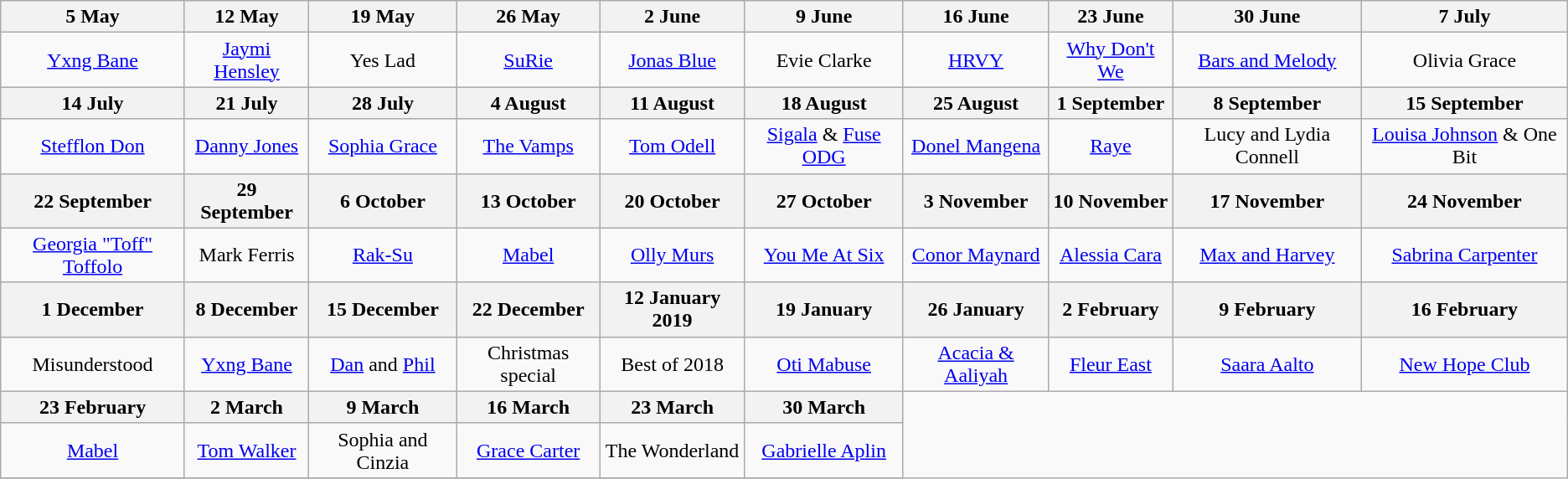<table class="wikitable" style="text-align:center;">
<tr>
<th>5 May</th>
<th>12 May</th>
<th>19 May</th>
<th>26 May</th>
<th>2 June</th>
<th>9 June</th>
<th>16 June</th>
<th>23 June</th>
<th>30 June</th>
<th>7 July</th>
</tr>
<tr>
<td><a href='#'>Yxng Bane</a></td>
<td><a href='#'>Jaymi Hensley</a></td>
<td>Yes Lad</td>
<td><a href='#'>SuRie</a></td>
<td><a href='#'>Jonas Blue</a></td>
<td>Evie Clarke</td>
<td><a href='#'>HRVY</a></td>
<td><a href='#'>Why Don't We</a></td>
<td><a href='#'>Bars and Melody</a></td>
<td>Olivia Grace</td>
</tr>
<tr>
<th>14 July</th>
<th>21 July</th>
<th>28 July</th>
<th>4 August</th>
<th>11 August</th>
<th>18 August</th>
<th>25 August</th>
<th>1 September</th>
<th>8 September</th>
<th>15 September</th>
</tr>
<tr>
<td><a href='#'>Stefflon Don</a></td>
<td><a href='#'>Danny Jones</a></td>
<td><a href='#'>Sophia Grace</a></td>
<td><a href='#'>The Vamps</a></td>
<td><a href='#'>Tom Odell</a></td>
<td><a href='#'>Sigala</a> & <a href='#'>Fuse ODG</a></td>
<td><a href='#'>Donel Mangena</a></td>
<td><a href='#'>Raye</a></td>
<td>Lucy and Lydia Connell</td>
<td><a href='#'>Louisa Johnson</a> & One Bit</td>
</tr>
<tr>
<th>22 September</th>
<th>29 September</th>
<th>6 October</th>
<th>13 October</th>
<th>20 October</th>
<th>27 October</th>
<th>3 November</th>
<th>10 November</th>
<th>17 November</th>
<th>24 November</th>
</tr>
<tr>
<td><a href='#'>Georgia "Toff" Toffolo</a></td>
<td>Mark Ferris</td>
<td><a href='#'>Rak-Su</a></td>
<td><a href='#'>Mabel</a></td>
<td><a href='#'>Olly Murs</a></td>
<td><a href='#'>You Me At Six</a></td>
<td><a href='#'>Conor Maynard</a></td>
<td><a href='#'>Alessia Cara</a></td>
<td><a href='#'>Max and Harvey</a></td>
<td><a href='#'>Sabrina Carpenter</a></td>
</tr>
<tr>
<th>1 December</th>
<th>8 December</th>
<th>15 December</th>
<th>22 December</th>
<th>12 January 2019</th>
<th>19 January</th>
<th>26 January</th>
<th>2 February</th>
<th>9 February</th>
<th>16 February</th>
</tr>
<tr>
<td>Misunderstood </td>
<td><a href='#'>Yxng Bane</a></td>
<td><a href='#'>Dan</a> and <a href='#'>Phil</a></td>
<td>Christmas special</td>
<td>Best of 2018</td>
<td><a href='#'>Oti Mabuse</a></td>
<td><a href='#'>Acacia & Aaliyah</a></td>
<td><a href='#'>Fleur East</a></td>
<td><a href='#'>Saara Aalto</a></td>
<td><a href='#'>New Hope Club</a></td>
</tr>
<tr>
<th>23 February</th>
<th>2 March</th>
<th>9 March</th>
<th>16 March</th>
<th>23 March</th>
<th>30 March</th>
</tr>
<tr>
<td><a href='#'>Mabel</a></td>
<td><a href='#'>Tom Walker</a></td>
<td>Sophia and Cinzia</td>
<td><a href='#'>Grace Carter</a></td>
<td>The Wonderland</td>
<td><a href='#'>Gabrielle Aplin</a></td>
</tr>
<tr>
</tr>
</table>
